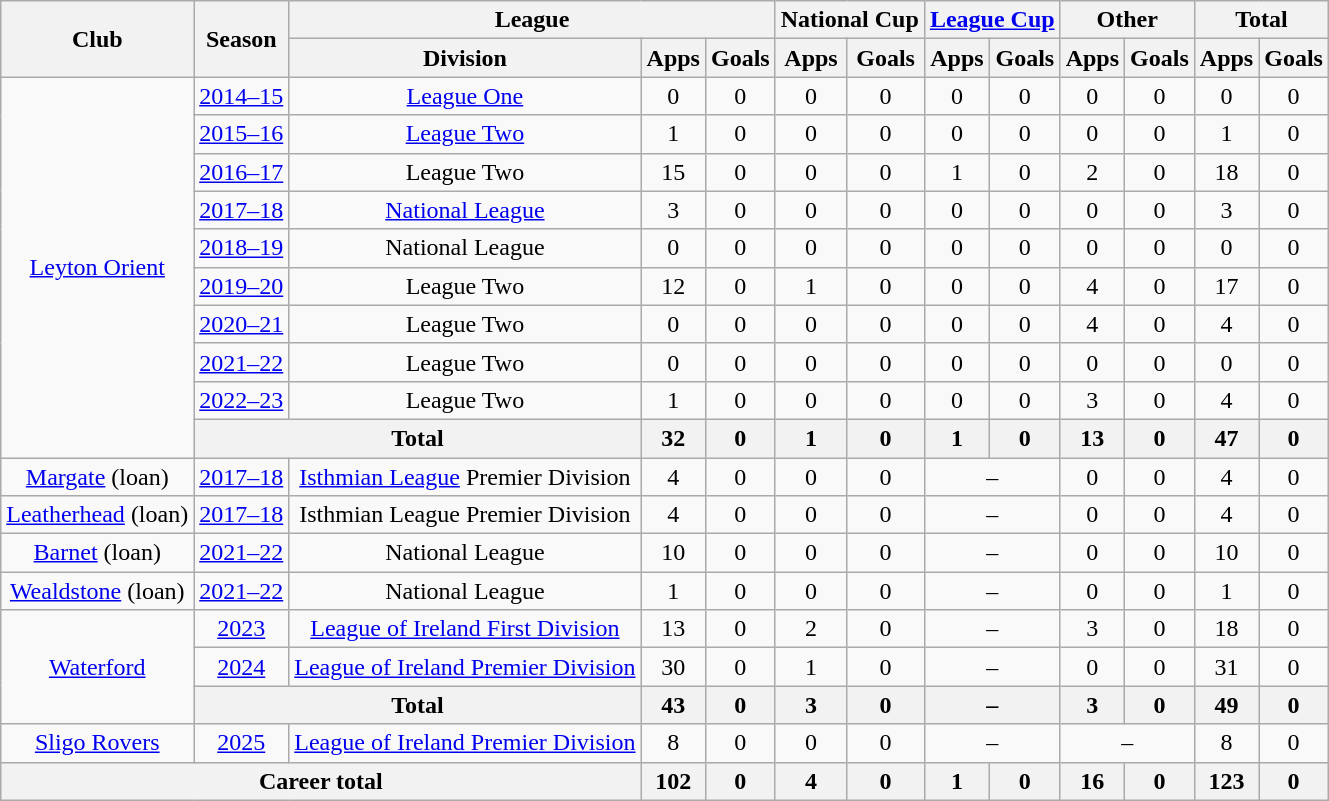<table class=wikitable style="text-align: center">
<tr>
<th rowspan=2>Club</th>
<th rowspan=2>Season</th>
<th colspan=3>League</th>
<th colspan=2>National Cup</th>
<th colspan=2><a href='#'>League Cup</a></th>
<th colspan=2>Other</th>
<th colspan=2>Total</th>
</tr>
<tr>
<th>Division</th>
<th>Apps</th>
<th>Goals</th>
<th>Apps</th>
<th>Goals</th>
<th>Apps</th>
<th>Goals</th>
<th>Apps</th>
<th>Goals</th>
<th>Apps</th>
<th>Goals</th>
</tr>
<tr>
<td rowspan=10><a href='#'>Leyton Orient</a></td>
<td><a href='#'>2014–15</a></td>
<td><a href='#'>League One</a></td>
<td>0</td>
<td>0</td>
<td>0</td>
<td>0</td>
<td>0</td>
<td>0</td>
<td>0</td>
<td>0</td>
<td>0</td>
<td>0</td>
</tr>
<tr>
<td><a href='#'>2015–16</a></td>
<td><a href='#'>League Two</a></td>
<td>1</td>
<td>0</td>
<td>0</td>
<td>0</td>
<td>0</td>
<td>0</td>
<td>0</td>
<td>0</td>
<td>1</td>
<td>0</td>
</tr>
<tr>
<td><a href='#'>2016–17</a></td>
<td>League Two</td>
<td>15</td>
<td>0</td>
<td>0</td>
<td>0</td>
<td>1</td>
<td>0</td>
<td>2</td>
<td>0</td>
<td>18</td>
<td>0</td>
</tr>
<tr>
<td><a href='#'>2017–18</a></td>
<td><a href='#'>National League</a></td>
<td>3</td>
<td>0</td>
<td>0</td>
<td>0</td>
<td>0</td>
<td>0</td>
<td>0</td>
<td>0</td>
<td>3</td>
<td>0</td>
</tr>
<tr>
<td><a href='#'>2018–19</a></td>
<td>National League</td>
<td>0</td>
<td>0</td>
<td>0</td>
<td>0</td>
<td>0</td>
<td>0</td>
<td>0</td>
<td>0</td>
<td>0</td>
<td>0</td>
</tr>
<tr>
<td><a href='#'>2019–20</a></td>
<td>League Two</td>
<td>12</td>
<td>0</td>
<td>1</td>
<td>0</td>
<td>0</td>
<td>0</td>
<td>4</td>
<td>0</td>
<td>17</td>
<td>0</td>
</tr>
<tr>
<td><a href='#'>2020–21</a></td>
<td>League Two</td>
<td>0</td>
<td>0</td>
<td>0</td>
<td>0</td>
<td>0</td>
<td>0</td>
<td>4</td>
<td>0</td>
<td>4</td>
<td>0</td>
</tr>
<tr>
<td><a href='#'>2021–22</a></td>
<td>League Two</td>
<td>0</td>
<td>0</td>
<td>0</td>
<td>0</td>
<td>0</td>
<td>0</td>
<td>0</td>
<td>0</td>
<td>0</td>
<td>0</td>
</tr>
<tr>
<td><a href='#'>2022–23</a></td>
<td>League Two</td>
<td>1</td>
<td>0</td>
<td>0</td>
<td>0</td>
<td>0</td>
<td>0</td>
<td>3</td>
<td>0</td>
<td>4</td>
<td>0</td>
</tr>
<tr>
<th colspan="2">Total</th>
<th>32</th>
<th>0</th>
<th>1</th>
<th>0</th>
<th>1</th>
<th>0</th>
<th>13</th>
<th>0</th>
<th>47</th>
<th>0</th>
</tr>
<tr>
<td><a href='#'>Margate</a> (loan)</td>
<td><a href='#'>2017–18</a></td>
<td><a href='#'>Isthmian League</a> Premier Division</td>
<td>4</td>
<td>0</td>
<td>0</td>
<td>0</td>
<td colspan="2">–</td>
<td>0</td>
<td>0</td>
<td>4</td>
<td>0</td>
</tr>
<tr>
<td><a href='#'>Leatherhead</a> (loan)</td>
<td><a href='#'>2017–18</a></td>
<td>Isthmian League Premier Division</td>
<td>4</td>
<td>0</td>
<td>0</td>
<td>0</td>
<td colspan="2">–</td>
<td>0</td>
<td>0</td>
<td>4</td>
<td>0</td>
</tr>
<tr>
<td><a href='#'>Barnet</a> (loan)</td>
<td><a href='#'>2021–22</a></td>
<td>National League</td>
<td>10</td>
<td>0</td>
<td>0</td>
<td>0</td>
<td colspan="2">–</td>
<td>0</td>
<td>0</td>
<td>10</td>
<td>0</td>
</tr>
<tr>
<td><a href='#'>Wealdstone</a> (loan)</td>
<td><a href='#'>2021–22</a></td>
<td>National League</td>
<td>1</td>
<td>0</td>
<td>0</td>
<td>0</td>
<td colspan="2">–</td>
<td>0</td>
<td>0</td>
<td>1</td>
<td>0</td>
</tr>
<tr>
<td rowspan=3><a href='#'>Waterford</a></td>
<td><a href='#'>2023</a></td>
<td><a href='#'>League of Ireland First Division</a></td>
<td>13</td>
<td>0</td>
<td>2</td>
<td>0</td>
<td colspan="2">–</td>
<td>3</td>
<td>0</td>
<td>18</td>
<td>0</td>
</tr>
<tr>
<td><a href='#'>2024</a></td>
<td><a href='#'>League of Ireland Premier Division</a></td>
<td>30</td>
<td>0</td>
<td>1</td>
<td>0</td>
<td colspan="2">–</td>
<td>0</td>
<td>0</td>
<td>31</td>
<td>0</td>
</tr>
<tr>
<th colspan="2">Total</th>
<th>43</th>
<th>0</th>
<th>3</th>
<th>0</th>
<th colspan="2">–</th>
<th>3</th>
<th>0</th>
<th>49</th>
<th>0</th>
</tr>
<tr>
<td><a href='#'>Sligo Rovers</a></td>
<td><a href='#'>2025</a></td>
<td><a href='#'>League of Ireland Premier Division</a></td>
<td>8</td>
<td>0</td>
<td>0</td>
<td>0</td>
<td colspan="2">–</td>
<td colspan="2">–</td>
<td>8</td>
<td>0</td>
</tr>
<tr>
<th colspan=3>Career total</th>
<th>102</th>
<th>0</th>
<th>4</th>
<th>0</th>
<th>1</th>
<th>0</th>
<th>16</th>
<th>0</th>
<th>123</th>
<th>0</th>
</tr>
</table>
